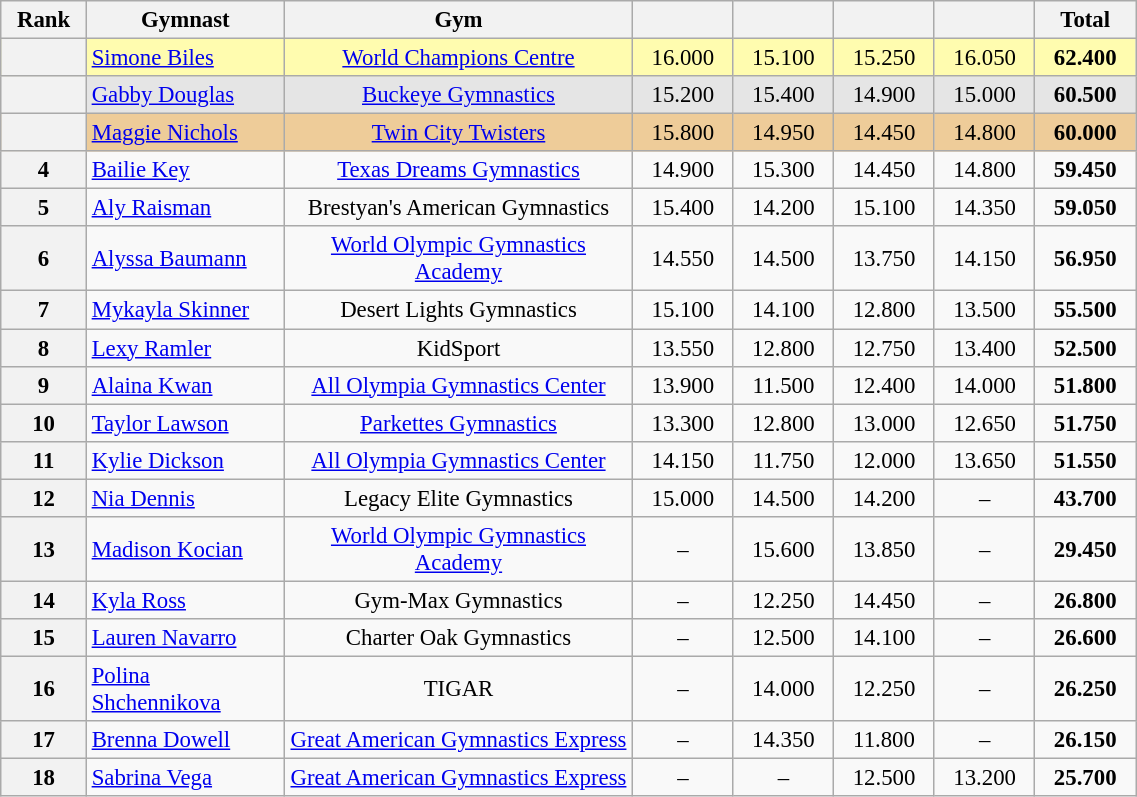<table class="wikitable sortable" style="text-align:center; font-size:95%">
<tr>
<th scope="col" style="width:50px;">Rank</th>
<th scope="col" style="width:125px;">Gymnast</th>
<th scope="col" style="width:225px;">Gym</th>
<th scope="col" style="width:60px;"></th>
<th scope="col" style="width:60px;"></th>
<th scope="col" style="width:60px;"></th>
<th scope="col" style="width:60px;"></th>
<th scope="col" style="width:60px;">Total</th>
</tr>
<tr style="background:#fffcaf;">
<th scope=row style="text-align:center"></th>
<td align=left><a href='#'>Simone Biles</a></td>
<td><a href='#'>World Champions Centre</a></td>
<td>16.000</td>
<td>15.100</td>
<td>15.250</td>
<td>16.050</td>
<td><strong>62.400</strong></td>
</tr>
<tr style="background:#e5e5e5;">
<th scope=row style="text-align:center"></th>
<td align=left><a href='#'>Gabby Douglas</a></td>
<td><a href='#'>Buckeye Gymnastics</a></td>
<td>15.200</td>
<td>15.400</td>
<td>14.900</td>
<td>15.000</td>
<td><strong>60.500</strong></td>
</tr>
<tr style="background:#ec9;">
<th scope=row style="text-align:center"></th>
<td align=left><a href='#'>Maggie Nichols</a></td>
<td><a href='#'>Twin City Twisters</a></td>
<td>15.800</td>
<td>14.950</td>
<td>14.450</td>
<td>14.800</td>
<td><strong>60.000</strong></td>
</tr>
<tr>
<th scope=row style="text-align:center">4</th>
<td align=left><a href='#'>Bailie Key</a></td>
<td><a href='#'>Texas Dreams Gymnastics</a></td>
<td>14.900</td>
<td>15.300</td>
<td>14.450</td>
<td>14.800</td>
<td><strong>59.450</strong></td>
</tr>
<tr>
<th scope=row style="text-align:center">5</th>
<td align=left><a href='#'>Aly Raisman</a></td>
<td>Brestyan's American Gymnastics</td>
<td>15.400</td>
<td>14.200</td>
<td>15.100</td>
<td>14.350</td>
<td><strong>59.050</strong></td>
</tr>
<tr>
<th scope=row style="text-align:center">6</th>
<td align=left><a href='#'>Alyssa Baumann</a></td>
<td><a href='#'>World Olympic Gymnastics Academy</a></td>
<td>14.550</td>
<td>14.500</td>
<td>13.750</td>
<td>14.150</td>
<td><strong>56.950</strong></td>
</tr>
<tr>
<th scope=row style="text-align:center">7</th>
<td align=left><a href='#'>Mykayla Skinner</a></td>
<td>Desert Lights Gymnastics</td>
<td>15.100</td>
<td>14.100</td>
<td>12.800</td>
<td>13.500</td>
<td><strong>55.500</strong></td>
</tr>
<tr>
<th scope=row style="text-align:center">8</th>
<td align=left><a href='#'>Lexy Ramler</a></td>
<td>KidSport</td>
<td>13.550</td>
<td>12.800</td>
<td>12.750</td>
<td>13.400</td>
<td><strong>52.500</strong></td>
</tr>
<tr>
<th scope=row style="text-align:center">9</th>
<td align=left><a href='#'>Alaina Kwan</a></td>
<td><a href='#'>All Olympia Gymnastics Center</a></td>
<td>13.900</td>
<td>11.500</td>
<td>12.400</td>
<td>14.000</td>
<td><strong>51.800</strong></td>
</tr>
<tr>
<th scope=row style="text-align:center">10</th>
<td align=left><a href='#'>Taylor Lawson</a></td>
<td><a href='#'>Parkettes Gymnastics</a></td>
<td>13.300</td>
<td>12.800</td>
<td>13.000</td>
<td>12.650</td>
<td><strong>51.750</strong></td>
</tr>
<tr>
<th scope=row style="text-align:center">11</th>
<td align=left><a href='#'>Kylie Dickson</a></td>
<td><a href='#'>All Olympia Gymnastics Center</a></td>
<td>14.150</td>
<td>11.750</td>
<td>12.000</td>
<td>13.650</td>
<td><strong>51.550</strong></td>
</tr>
<tr>
<th scope=row style="text-align:center">12</th>
<td align=left><a href='#'>Nia Dennis</a></td>
<td>Legacy Elite Gymnastics</td>
<td>15.000</td>
<td>14.500</td>
<td>14.200</td>
<td>–</td>
<td><strong>43.700</strong></td>
</tr>
<tr>
<th scope=row style="text-align:center">13</th>
<td align=left><a href='#'>Madison Kocian</a></td>
<td><a href='#'>World Olympic Gymnastics Academy</a></td>
<td>–</td>
<td>15.600</td>
<td>13.850</td>
<td>–</td>
<td><strong>29.450</strong></td>
</tr>
<tr>
<th scope=row style="text-align:center">14</th>
<td align=left><a href='#'>Kyla Ross</a></td>
<td>Gym-Max Gymnastics</td>
<td>–</td>
<td>12.250</td>
<td>14.450</td>
<td>–</td>
<td><strong>26.800</strong></td>
</tr>
<tr>
<th scope=row style="text-align:center">15</th>
<td align=left><a href='#'>Lauren Navarro</a></td>
<td>Charter Oak Gymnastics</td>
<td>–</td>
<td>12.500</td>
<td>14.100</td>
<td>–</td>
<td><strong>26.600</strong></td>
</tr>
<tr>
<th scope=row style="text-align:center">16</th>
<td align=left><a href='#'>Polina Shchennikova</a></td>
<td>TIGAR</td>
<td>–</td>
<td>14.000</td>
<td>12.250</td>
<td>–</td>
<td><strong>26.250</strong></td>
</tr>
<tr>
<th scope=row style="text-align:center">17</th>
<td align=left><a href='#'>Brenna Dowell</a></td>
<td><a href='#'>Great American Gymnastics Express</a></td>
<td>–</td>
<td>14.350</td>
<td>11.800</td>
<td>–</td>
<td><strong>26.150</strong></td>
</tr>
<tr>
<th scope=row style="text-align:center">18</th>
<td align=left><a href='#'>Sabrina Vega</a></td>
<td><a href='#'>Great American Gymnastics Express</a></td>
<td>–</td>
<td>–</td>
<td>12.500</td>
<td>13.200</td>
<td><strong>25.700</strong></td>
</tr>
</table>
